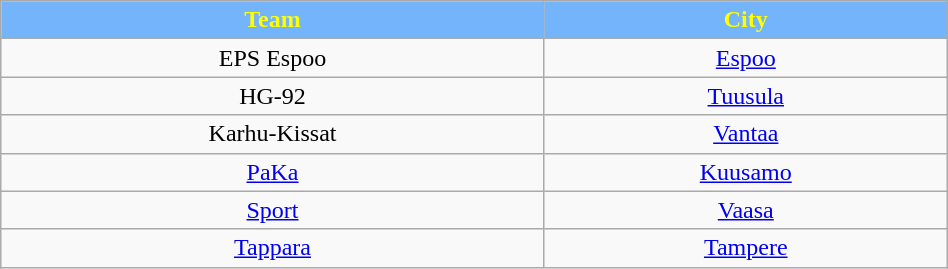<table class="wikitable" style="width:50%;">
<tr style="text-align:center; background:#74b4fa; color:yellow;">
<td><strong>Team</strong></td>
<td><strong>City</strong></td>
</tr>
<tr style="text-align:center;" bgcolor="">
<td>EPS Espoo</td>
<td><a href='#'>Espoo</a></td>
</tr>
<tr style="text-align:center;" bgcolor="">
<td>HG-92</td>
<td><a href='#'>Tuusula</a></td>
</tr>
<tr style="text-align:center;" bgcolor="">
<td>Karhu-Kissat</td>
<td><a href='#'>Vantaa</a></td>
</tr>
<tr style="text-align:center;" bgcolor="">
<td><a href='#'>PaKa</a></td>
<td><a href='#'>Kuusamo</a></td>
</tr>
<tr style="text-align:center;" bgcolor="">
<td><a href='#'>Sport</a></td>
<td><a href='#'>Vaasa</a></td>
</tr>
<tr style="text-align:center;" bgcolor="">
<td><a href='#'>Tappara</a></td>
<td><a href='#'>Tampere</a></td>
</tr>
</table>
